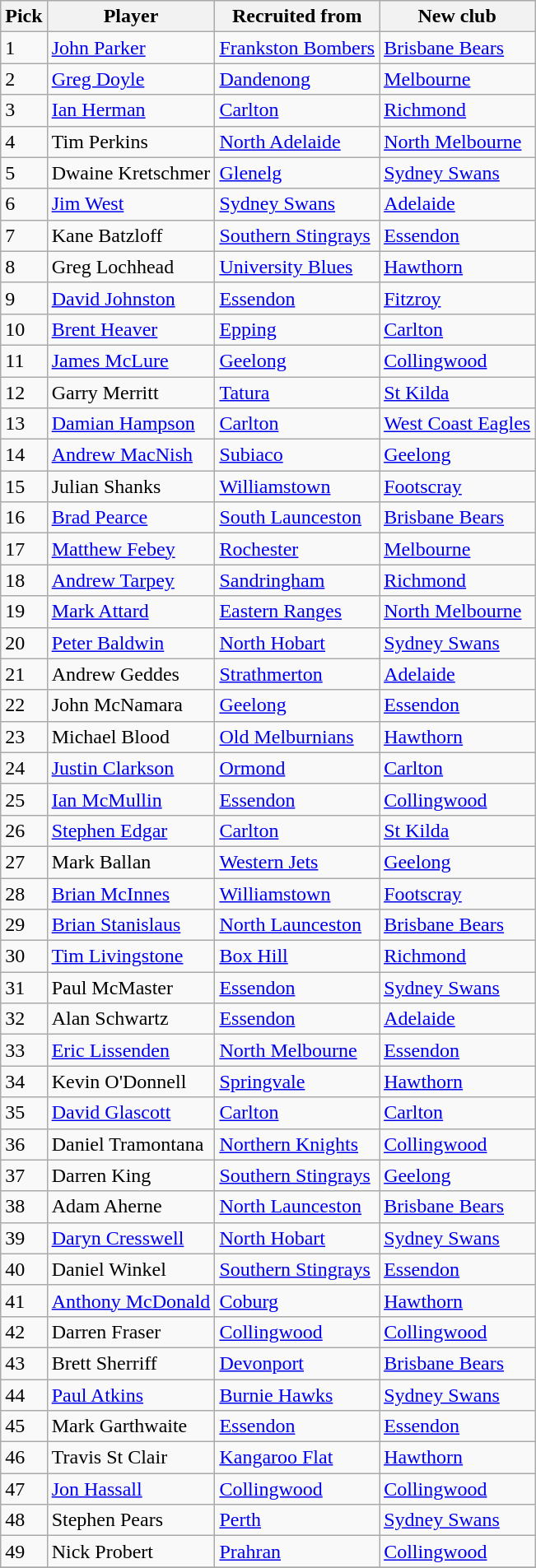<table class="wikitable sortable">
<tr>
<th>Pick</th>
<th>Player</th>
<th>Recruited from</th>
<th>New club</th>
</tr>
<tr>
<td>1</td>
<td><a href='#'>John Parker</a></td>
<td><a href='#'>Frankston Bombers</a></td>
<td><a href='#'>Brisbane Bears</a></td>
</tr>
<tr>
<td>2</td>
<td><a href='#'>Greg Doyle</a></td>
<td><a href='#'>Dandenong</a></td>
<td><a href='#'>Melbourne</a></td>
</tr>
<tr>
<td>3</td>
<td><a href='#'>Ian Herman</a></td>
<td><a href='#'>Carlton</a></td>
<td><a href='#'>Richmond</a></td>
</tr>
<tr>
<td>4</td>
<td>Tim Perkins</td>
<td><a href='#'>North Adelaide</a></td>
<td><a href='#'>North Melbourne</a></td>
</tr>
<tr>
<td>5</td>
<td>Dwaine Kretschmer</td>
<td><a href='#'>Glenelg</a></td>
<td><a href='#'>Sydney Swans</a></td>
</tr>
<tr>
<td>6</td>
<td><a href='#'>Jim West</a></td>
<td><a href='#'>Sydney Swans</a></td>
<td><a href='#'>Adelaide</a></td>
</tr>
<tr>
<td>7</td>
<td>Kane Batzloff</td>
<td><a href='#'>Southern Stingrays</a></td>
<td><a href='#'>Essendon</a></td>
</tr>
<tr>
<td>8</td>
<td>Greg Lochhead</td>
<td><a href='#'>University Blues</a></td>
<td><a href='#'>Hawthorn</a></td>
</tr>
<tr>
<td>9</td>
<td><a href='#'>David Johnston</a></td>
<td><a href='#'>Essendon</a></td>
<td><a href='#'>Fitzroy</a></td>
</tr>
<tr>
<td>10</td>
<td><a href='#'>Brent Heaver</a></td>
<td><a href='#'>Epping</a></td>
<td><a href='#'>Carlton</a></td>
</tr>
<tr>
<td>11</td>
<td><a href='#'>James McLure</a></td>
<td><a href='#'>Geelong</a></td>
<td><a href='#'>Collingwood</a></td>
</tr>
<tr>
<td>12</td>
<td>Garry Merritt</td>
<td><a href='#'>Tatura</a></td>
<td><a href='#'>St Kilda</a></td>
</tr>
<tr>
<td>13</td>
<td><a href='#'>Damian Hampson</a></td>
<td><a href='#'>Carlton</a></td>
<td><a href='#'>West Coast Eagles</a></td>
</tr>
<tr>
<td>14</td>
<td><a href='#'>Andrew MacNish</a></td>
<td><a href='#'>Subiaco</a></td>
<td><a href='#'>Geelong</a></td>
</tr>
<tr>
<td>15</td>
<td>Julian Shanks</td>
<td><a href='#'>Williamstown</a></td>
<td><a href='#'>Footscray</a></td>
</tr>
<tr>
<td>16</td>
<td><a href='#'>Brad Pearce</a></td>
<td><a href='#'>South Launceston</a></td>
<td><a href='#'>Brisbane Bears</a></td>
</tr>
<tr>
<td>17</td>
<td><a href='#'>Matthew Febey</a></td>
<td><a href='#'>Rochester</a></td>
<td><a href='#'>Melbourne</a></td>
</tr>
<tr>
<td>18</td>
<td><a href='#'>Andrew Tarpey</a></td>
<td><a href='#'>Sandringham</a></td>
<td><a href='#'>Richmond</a></td>
</tr>
<tr>
<td>19</td>
<td><a href='#'>Mark Attard</a></td>
<td><a href='#'>Eastern Ranges</a></td>
<td><a href='#'>North Melbourne</a></td>
</tr>
<tr>
<td>20</td>
<td><a href='#'>Peter Baldwin</a></td>
<td><a href='#'>North Hobart</a></td>
<td><a href='#'>Sydney Swans</a></td>
</tr>
<tr>
<td>21</td>
<td>Andrew Geddes</td>
<td><a href='#'>Strathmerton</a></td>
<td><a href='#'>Adelaide</a></td>
</tr>
<tr>
<td>22</td>
<td>John McNamara</td>
<td><a href='#'>Geelong</a></td>
<td><a href='#'>Essendon</a></td>
</tr>
<tr>
<td>23</td>
<td>Michael Blood</td>
<td><a href='#'>Old Melburnians</a></td>
<td><a href='#'>Hawthorn</a></td>
</tr>
<tr>
<td>24</td>
<td><a href='#'>Justin Clarkson</a></td>
<td><a href='#'>Ormond</a></td>
<td><a href='#'>Carlton</a></td>
</tr>
<tr>
<td>25</td>
<td><a href='#'>Ian McMullin</a></td>
<td><a href='#'>Essendon</a></td>
<td><a href='#'>Collingwood</a></td>
</tr>
<tr>
<td>26</td>
<td><a href='#'>Stephen Edgar</a></td>
<td><a href='#'>Carlton</a></td>
<td><a href='#'>St Kilda</a></td>
</tr>
<tr>
<td>27</td>
<td>Mark Ballan</td>
<td><a href='#'>Western Jets</a></td>
<td><a href='#'>Geelong</a></td>
</tr>
<tr>
<td>28</td>
<td><a href='#'>Brian McInnes</a></td>
<td><a href='#'>Williamstown</a></td>
<td><a href='#'>Footscray</a></td>
</tr>
<tr>
<td>29</td>
<td><a href='#'>Brian Stanislaus</a></td>
<td><a href='#'>North Launceston</a></td>
<td><a href='#'>Brisbane Bears</a></td>
</tr>
<tr>
<td>30</td>
<td><a href='#'>Tim Livingstone</a></td>
<td><a href='#'>Box Hill</a></td>
<td><a href='#'>Richmond</a></td>
</tr>
<tr>
<td>31</td>
<td>Paul McMaster</td>
<td><a href='#'>Essendon</a></td>
<td><a href='#'>Sydney Swans</a></td>
</tr>
<tr>
<td>32</td>
<td>Alan Schwartz</td>
<td><a href='#'>Essendon</a></td>
<td><a href='#'>Adelaide</a></td>
</tr>
<tr>
<td>33</td>
<td><a href='#'>Eric Lissenden</a></td>
<td><a href='#'>North Melbourne</a></td>
<td><a href='#'>Essendon</a></td>
</tr>
<tr>
<td>34</td>
<td>Kevin O'Donnell</td>
<td><a href='#'>Springvale</a></td>
<td><a href='#'>Hawthorn</a></td>
</tr>
<tr>
<td>35</td>
<td><a href='#'>David Glascott</a></td>
<td><a href='#'>Carlton</a></td>
<td><a href='#'>Carlton</a></td>
</tr>
<tr>
<td>36</td>
<td>Daniel Tramontana</td>
<td><a href='#'>Northern Knights</a></td>
<td><a href='#'>Collingwood</a></td>
</tr>
<tr>
<td>37</td>
<td>Darren King</td>
<td><a href='#'>Southern Stingrays</a></td>
<td><a href='#'>Geelong</a></td>
</tr>
<tr>
<td>38</td>
<td>Adam Aherne</td>
<td><a href='#'>North Launceston</a></td>
<td><a href='#'>Brisbane Bears</a></td>
</tr>
<tr>
<td>39</td>
<td><a href='#'>Daryn Cresswell</a></td>
<td><a href='#'>North Hobart</a></td>
<td><a href='#'>Sydney Swans</a></td>
</tr>
<tr>
<td>40</td>
<td>Daniel Winkel</td>
<td><a href='#'>Southern Stingrays</a></td>
<td><a href='#'>Essendon</a></td>
</tr>
<tr>
<td>41</td>
<td><a href='#'>Anthony McDonald</a></td>
<td><a href='#'>Coburg</a></td>
<td><a href='#'>Hawthorn</a></td>
</tr>
<tr>
<td>42</td>
<td>Darren Fraser</td>
<td><a href='#'>Collingwood</a></td>
<td><a href='#'>Collingwood</a></td>
</tr>
<tr>
<td>43</td>
<td>Brett Sherriff</td>
<td><a href='#'>Devonport</a></td>
<td><a href='#'>Brisbane Bears</a></td>
</tr>
<tr>
<td>44</td>
<td><a href='#'>Paul Atkins</a></td>
<td><a href='#'>Burnie Hawks</a></td>
<td><a href='#'>Sydney Swans</a></td>
</tr>
<tr>
<td>45</td>
<td>Mark Garthwaite</td>
<td><a href='#'>Essendon</a></td>
<td><a href='#'>Essendon</a></td>
</tr>
<tr>
<td>46</td>
<td>Travis St Clair</td>
<td><a href='#'>Kangaroo Flat</a></td>
<td><a href='#'>Hawthorn</a></td>
</tr>
<tr>
<td>47</td>
<td><a href='#'>Jon Hassall</a></td>
<td><a href='#'>Collingwood</a></td>
<td><a href='#'>Collingwood</a></td>
</tr>
<tr>
<td>48</td>
<td>Stephen Pears</td>
<td><a href='#'>Perth</a></td>
<td><a href='#'>Sydney Swans</a></td>
</tr>
<tr>
<td>49</td>
<td>Nick Probert</td>
<td><a href='#'>Prahran</a></td>
<td><a href='#'>Collingwood</a></td>
</tr>
<tr>
</tr>
</table>
